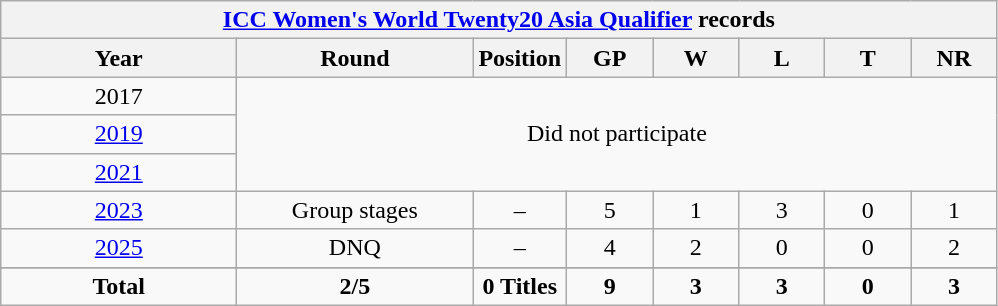<table class="wikitable" style="text-align: center;">
<tr>
<th colspan=8><a href='#'>ICC Women's World Twenty20 Asia Qualifier</a> records</th>
</tr>
<tr>
<th width=150>Year</th>
<th width=150>Round</th>
<th width=50>Position</th>
<th width=50>GP</th>
<th width=50>W</th>
<th width=50>L</th>
<th width=50>T</th>
<th width=50>NR</th>
</tr>
<tr>
<td> 2017</td>
<td colspan=7  rowspan=3>Did not participate</td>
</tr>
<tr>
<td> <a href='#'>2019</a></td>
</tr>
<tr>
<td> <a href='#'>2021</a></td>
</tr>
<tr>
<td> <a href='#'>2023</a></td>
<td>Group stages</td>
<td>–</td>
<td>5</td>
<td>1</td>
<td>3</td>
<td>0</td>
<td>1</td>
</tr>
<tr>
<td> <a href='#'>2025</a></td>
<td>DNQ</td>
<td>–</td>
<td>4</td>
<td>2</td>
<td>0</td>
<td>0</td>
<td>2</td>
</tr>
<tr>
</tr>
<tr>
<td><strong>Total</strong></td>
<td><strong>2/5</strong></td>
<td><strong>0 Titles</strong></td>
<td><strong>9</strong></td>
<td><strong>3</strong></td>
<td><strong>3</strong></td>
<td><strong>0</strong></td>
<td><strong>3</strong></td>
</tr>
</table>
